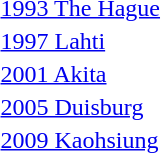<table>
<tr>
<td><a href='#'>1993 The Hague</a></td>
<td></td>
<td></td>
<td></td>
</tr>
<tr>
<td><a href='#'>1997 Lahti</a></td>
<td></td>
<td></td>
<td></td>
</tr>
<tr>
<td><a href='#'>2001 Akita</a></td>
<td></td>
<td></td>
<td></td>
</tr>
<tr>
<td><a href='#'>2005 Duisburg</a></td>
<td></td>
<td></td>
<td></td>
</tr>
<tr>
<td><a href='#'>2009 Kaohsiung</a></td>
<td></td>
<td></td>
<td></td>
</tr>
</table>
